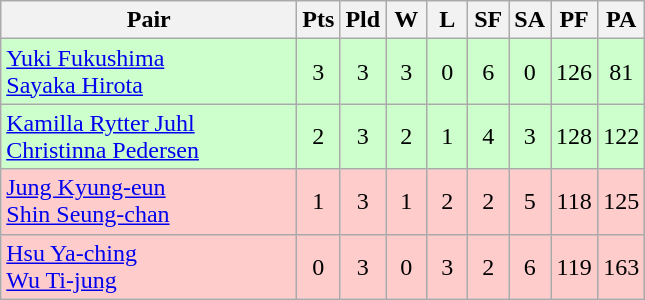<table class=wikitable style="text-align:center">
<tr>
<th width=190>Pair</th>
<th width=20>Pts</th>
<th width=20>Pld</th>
<th width=20>W</th>
<th width=20>L</th>
<th width=20>SF</th>
<th width=20>SA</th>
<th width=20>PF</th>
<th width=20>PA</th>
</tr>
<tr bgcolor=ccffcc>
<td style="text-align:left"> <a href='#'>Yuki Fukushima</a><br> <a href='#'>Sayaka Hirota</a></td>
<td>3</td>
<td>3</td>
<td>3</td>
<td>0</td>
<td>6</td>
<td>0</td>
<td>126</td>
<td>81</td>
</tr>
<tr bgcolor=ccffcc>
<td style="text-align:left"> <a href='#'>Kamilla Rytter Juhl</a><br> <a href='#'>Christinna Pedersen</a></td>
<td>2</td>
<td>3</td>
<td>2</td>
<td>1</td>
<td>4</td>
<td>3</td>
<td>128</td>
<td>122</td>
</tr>
<tr bgcolor="ffcccc">
<td style="text-align:left"> <a href='#'>Jung Kyung-eun</a><br> <a href='#'>Shin Seung-chan</a></td>
<td>1</td>
<td>3</td>
<td>1</td>
<td>2</td>
<td>2</td>
<td>5</td>
<td>118</td>
<td>125</td>
</tr>
<tr bgcolor="ffcccc">
<td style="text-align:left"> <a href='#'>Hsu Ya-ching</a><br> <a href='#'>Wu Ti-jung</a></td>
<td>0</td>
<td>3</td>
<td>0</td>
<td>3</td>
<td>2</td>
<td>6</td>
<td>119</td>
<td>163</td>
</tr>
</table>
